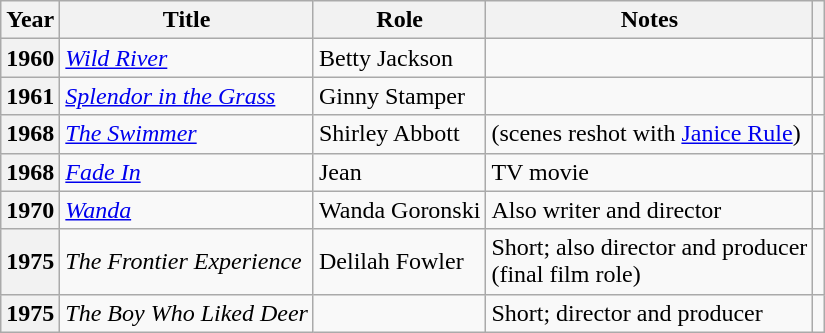<table class="wikitable plainrowheaders sortable" style="margin-right: 0;">
<tr>
<th scope="col">Year</th>
<th scope="col">Title</th>
<th scope="col">Role</th>
<th scope="col" class="unsortable">Notes</th>
<th scope="col" class="unsortable"></th>
</tr>
<tr>
<th scope="row">1960</th>
<td><em><a href='#'>Wild River</a></em></td>
<td>Betty Jackson</td>
<td></td>
<td align=center></td>
</tr>
<tr>
<th scope="row">1961</th>
<td><em><a href='#'>Splendor in the Grass</a></em></td>
<td>Ginny Stamper</td>
<td></td>
<td align=center></td>
</tr>
<tr>
<th scope="row">1968</th>
<td><em><a href='#'>The Swimmer</a></em></td>
<td>Shirley Abbott</td>
<td>(scenes reshot with <a href='#'>Janice Rule</a>)</td>
<td align=center></td>
</tr>
<tr>
<th scope="row">1968</th>
<td><em><a href='#'>Fade In</a></em></td>
<td>Jean</td>
<td>TV movie</td>
<td align=center></td>
</tr>
<tr>
<th scope="row">1970</th>
<td><em><a href='#'>Wanda</a></em></td>
<td>Wanda Goronski</td>
<td>Also writer and director</td>
<td align=center></td>
</tr>
<tr>
<th scope="row">1975</th>
<td><em>The Frontier Experience</em></td>
<td>Delilah Fowler</td>
<td>Short; also director and producer<br>(final film role)</td>
<td align=center></td>
</tr>
<tr>
<th scope="row">1975</th>
<td><em>The Boy Who Liked Deer</em></td>
<td></td>
<td>Short; director and producer</td>
<td align=center></td>
</tr>
</table>
